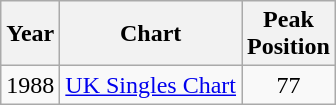<table class="wikitable">
<tr>
<th>Year</th>
<th>Chart</th>
<th>Peak<br>Position</th>
</tr>
<tr>
<td align="center">1988</td>
<td><a href='#'>UK Singles Chart</a></td>
<td align="center">77</td>
</tr>
</table>
